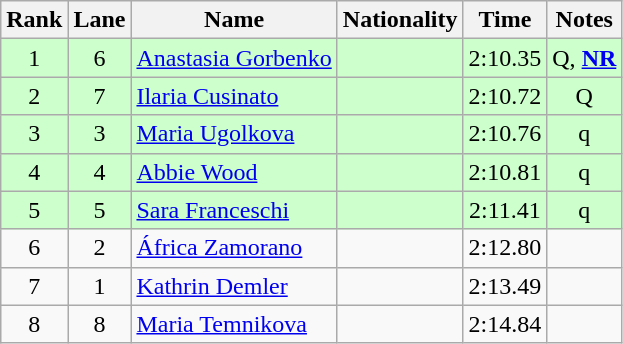<table class="wikitable sortable" style="text-align:center">
<tr>
<th>Rank</th>
<th>Lane</th>
<th>Name</th>
<th>Nationality</th>
<th>Time</th>
<th>Notes</th>
</tr>
<tr bgcolor=ccffcc>
<td>1</td>
<td>6</td>
<td align=left><a href='#'>Anastasia Gorbenko</a></td>
<td align=left></td>
<td>2:10.35</td>
<td>Q, <strong><a href='#'>NR</a></strong></td>
</tr>
<tr bgcolor=ccffcc>
<td>2</td>
<td>7</td>
<td align=left><a href='#'>Ilaria Cusinato</a></td>
<td align=left></td>
<td>2:10.72</td>
<td>Q</td>
</tr>
<tr bgcolor=ccffcc>
<td>3</td>
<td>3</td>
<td align=left><a href='#'>Maria Ugolkova</a></td>
<td align=left></td>
<td>2:10.76</td>
<td>q</td>
</tr>
<tr bgcolor=ccffcc>
<td>4</td>
<td>4</td>
<td align=left><a href='#'>Abbie Wood</a></td>
<td align=left></td>
<td>2:10.81</td>
<td>q</td>
</tr>
<tr bgcolor=ccffcc>
<td>5</td>
<td>5</td>
<td align=left><a href='#'>Sara Franceschi</a></td>
<td align=left></td>
<td>2:11.41</td>
<td>q</td>
</tr>
<tr>
<td>6</td>
<td>2</td>
<td align=left><a href='#'>África Zamorano</a></td>
<td align=left></td>
<td>2:12.80</td>
<td></td>
</tr>
<tr>
<td>7</td>
<td>1</td>
<td align=left><a href='#'>Kathrin Demler</a></td>
<td align=left></td>
<td>2:13.49</td>
<td></td>
</tr>
<tr>
<td>8</td>
<td>8</td>
<td align=left><a href='#'>Maria Temnikova</a></td>
<td align=left></td>
<td>2:14.84</td>
<td></td>
</tr>
</table>
